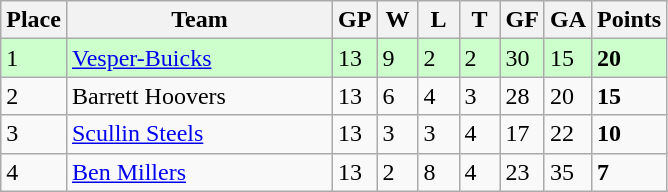<table class="wikitable">
<tr>
<th>Place</th>
<th width="170">Team</th>
<th width="20">GP</th>
<th width="20">W</th>
<th width="20">L</th>
<th width="20">T</th>
<th width="20">GF</th>
<th width="20">GA</th>
<th>Points</th>
</tr>
<tr bgcolor=#ccffcc>
<td>1</td>
<td><a href='#'>Vesper-Buicks</a></td>
<td>13</td>
<td>9</td>
<td>2</td>
<td>2</td>
<td>30</td>
<td>15</td>
<td><strong>20</strong></td>
</tr>
<tr>
<td>2</td>
<td>Barrett Hoovers</td>
<td>13</td>
<td>6</td>
<td>4</td>
<td>3</td>
<td>28</td>
<td>20</td>
<td><strong>15</strong></td>
</tr>
<tr>
<td>3</td>
<td><a href='#'>Scullin Steels</a></td>
<td>13</td>
<td>3</td>
<td>3</td>
<td>4</td>
<td>17</td>
<td>22</td>
<td><strong>10</strong></td>
</tr>
<tr>
<td>4</td>
<td><a href='#'>Ben Millers</a></td>
<td>13</td>
<td>2</td>
<td>8</td>
<td>4</td>
<td>23</td>
<td>35</td>
<td><strong>7</strong></td>
</tr>
</table>
